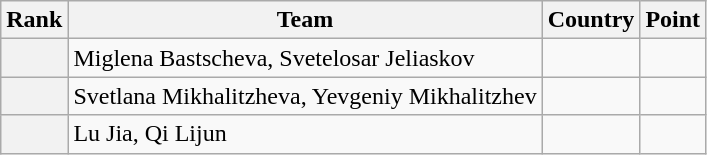<table class="wikitable sortable">
<tr>
<th>Rank</th>
<th>Team</th>
<th>Country</th>
<th>Point</th>
</tr>
<tr>
<th></th>
<td>Miglena Bastscheva, Svetelosar Jeliaskov</td>
<td></td>
<td></td>
</tr>
<tr>
<th></th>
<td>Svetlana Mikhalitzheva, Yevgeniy Mikhalitzhev</td>
<td></td>
<td></td>
</tr>
<tr>
<th></th>
<td>Lu Jia, Qi Lijun</td>
<td></td>
<td></td>
</tr>
</table>
